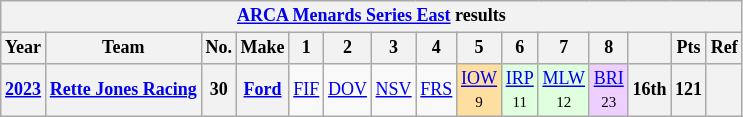<table class="wikitable" style="text-align:center; font-size:75%">
<tr>
<th colspan=15><a href='#'>ARCA Menards Series East</a> results</th>
</tr>
<tr>
<th>Year</th>
<th>Team</th>
<th>No.</th>
<th>Make</th>
<th>1</th>
<th>2</th>
<th>3</th>
<th>4</th>
<th>5</th>
<th>6</th>
<th>7</th>
<th>8</th>
<th></th>
<th>Pts</th>
<th>Ref</th>
</tr>
<tr>
<th><a href='#'>2023</a></th>
<th><a href='#'>Rette Jones Racing</a></th>
<th>30</th>
<th><a href='#'>Ford</a></th>
<td><a href='#'>FIF</a></td>
<td><a href='#'>DOV</a></td>
<td><a href='#'>NSV</a></td>
<td><a href='#'>FRS</a></td>
<td style="background:#FFDF9F;"><a href='#'>IOW</a><br><small>9</small></td>
<td style="background:#DFFFDF;"><a href='#'>IRP</a><br><small>11</small></td>
<td style="background:#DFFFDF;"><a href='#'>MLW</a><br><small>12</small></td>
<td style="background:#EFCFFF;"><a href='#'>BRI</a><br><small>23</small></td>
<th>16th</th>
<th>121</th>
<th></th>
</tr>
</table>
